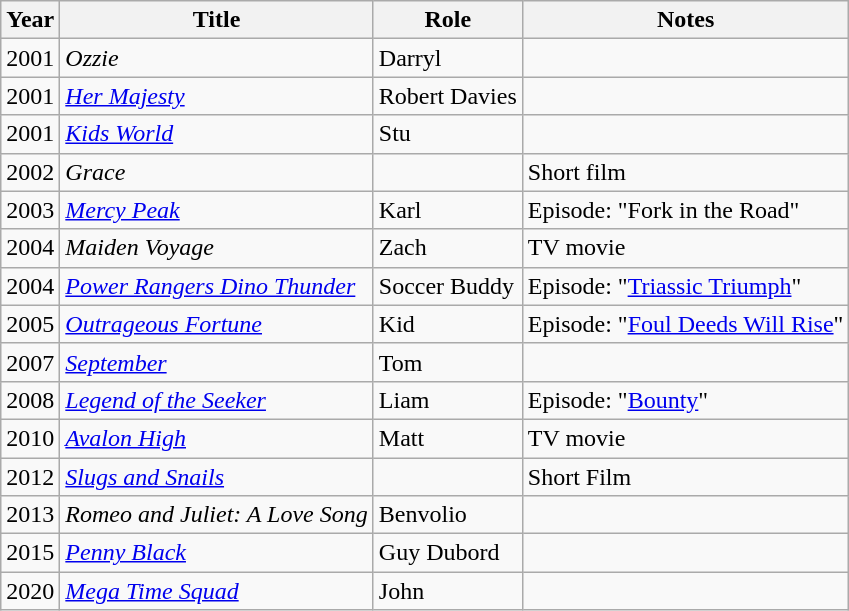<table class="wikitable sortable">
<tr>
<th>Year</th>
<th>Title</th>
<th>Role</th>
<th class="unsortable">Notes</th>
</tr>
<tr>
<td>2001</td>
<td><em>Ozzie</em></td>
<td>Darryl</td>
<td></td>
</tr>
<tr>
<td>2001</td>
<td><em><a href='#'>Her Majesty</a></em></td>
<td>Robert Davies</td>
<td></td>
</tr>
<tr>
<td>2001</td>
<td><em><a href='#'>Kids World</a></em></td>
<td>Stu</td>
<td></td>
</tr>
<tr>
<td>2002</td>
<td><em>Grace</em></td>
<td></td>
<td>Short film</td>
</tr>
<tr>
<td>2003</td>
<td><em><a href='#'>Mercy Peak</a></em></td>
<td>Karl</td>
<td>Episode: "Fork in the Road"</td>
</tr>
<tr>
<td>2004</td>
<td><em>Maiden Voyage</em></td>
<td>Zach</td>
<td>TV movie</td>
</tr>
<tr>
<td>2004</td>
<td><em><a href='#'>Power Rangers Dino Thunder</a></em></td>
<td>Soccer Buddy</td>
<td>Episode: "<a href='#'>Triassic Triumph</a>"</td>
</tr>
<tr>
<td>2005</td>
<td><em><a href='#'>Outrageous Fortune</a></em></td>
<td>Kid</td>
<td>Episode: "<a href='#'>Foul Deeds Will Rise</a>"</td>
</tr>
<tr>
<td>2007</td>
<td><em><a href='#'>September</a></em></td>
<td>Tom</td>
<td></td>
</tr>
<tr>
<td>2008</td>
<td><em><a href='#'>Legend of the Seeker</a></em></td>
<td>Liam</td>
<td>Episode: "<a href='#'>Bounty</a>"</td>
</tr>
<tr>
<td>2010</td>
<td><em><a href='#'>Avalon High</a></em></td>
<td>Matt</td>
<td>TV movie</td>
</tr>
<tr>
<td>2012</td>
<td><em><a href='#'>Slugs and Snails</a></em></td>
<td></td>
<td>Short Film</td>
</tr>
<tr>
<td>2013</td>
<td><em>Romeo and Juliet: A Love Song</em></td>
<td>Benvolio</td>
<td></td>
</tr>
<tr>
<td>2015</td>
<td><em><a href='#'>Penny Black</a></em></td>
<td>Guy Dubord</td>
<td></td>
</tr>
<tr>
<td>2020</td>
<td><a href='#'><em>Mega Time Squad</em></a></td>
<td>John</td>
<td></td>
</tr>
</table>
